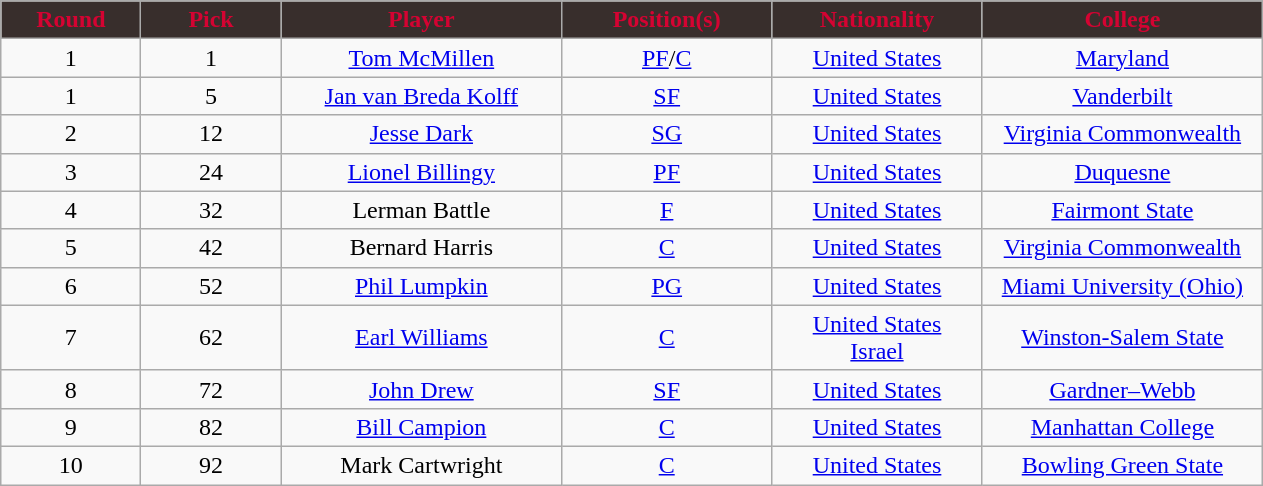<table class="wikitable sortable sortable">
<tr>
<th style="background:#382E2C; color:#D40332" width="10%">Round</th>
<th style="background:#382E2C; color:#D40332" width="10%">Pick</th>
<th style="background:#382E2C; color:#D40332" width="20%">Player</th>
<th style="background:#382E2C; color:#D40332" width="15%">Position(s)</th>
<th style="background:#382E2C; color:#D40332" width="15%">Nationality</th>
<th style="background:#382E2C; color:#D40332" width="20%">College</th>
</tr>
<tr style="text-align: center">
<td>1</td>
<td>1</td>
<td><a href='#'>Tom McMillen</a></td>
<td><a href='#'>PF</a>/<a href='#'>C</a></td>
<td> <a href='#'>United States</a></td>
<td><a href='#'>Maryland</a></td>
</tr>
<tr style="text-align: center">
<td>1</td>
<td>5</td>
<td><a href='#'>Jan van Breda Kolff</a></td>
<td><a href='#'>SF</a></td>
<td> <a href='#'>United States</a></td>
<td><a href='#'>Vanderbilt</a></td>
</tr>
<tr style="text-align: center">
<td>2</td>
<td>12</td>
<td><a href='#'>Jesse Dark</a></td>
<td><a href='#'>SG</a></td>
<td> <a href='#'>United States</a></td>
<td><a href='#'>Virginia Commonwealth</a></td>
</tr>
<tr style="text-align: center">
<td>3</td>
<td>24</td>
<td><a href='#'>Lionel Billingy</a></td>
<td><a href='#'>PF</a></td>
<td> <a href='#'>United States</a></td>
<td><a href='#'>Duquesne</a></td>
</tr>
<tr style="text-align: center">
<td>4</td>
<td>32</td>
<td>Lerman Battle</td>
<td><a href='#'>F</a></td>
<td> <a href='#'>United States</a></td>
<td><a href='#'>Fairmont State</a></td>
</tr>
<tr style="text-align: center">
<td>5</td>
<td>42</td>
<td>Bernard Harris</td>
<td><a href='#'>C</a></td>
<td> <a href='#'>United States</a></td>
<td><a href='#'>Virginia Commonwealth</a></td>
</tr>
<tr style="text-align: center">
<td>6</td>
<td>52</td>
<td><a href='#'>Phil Lumpkin</a></td>
<td><a href='#'>PG</a></td>
<td> <a href='#'>United States</a></td>
<td><a href='#'>Miami University (Ohio)</a></td>
</tr>
<tr style="text-align: center">
<td>7</td>
<td>62</td>
<td><a href='#'>Earl Williams</a></td>
<td><a href='#'>C</a></td>
<td> <a href='#'>United States</a><br> <a href='#'>Israel</a></td>
<td><a href='#'>Winston-Salem State</a></td>
</tr>
<tr style="text-align: center">
<td>8</td>
<td>72</td>
<td><a href='#'>John Drew</a></td>
<td><a href='#'>SF</a></td>
<td> <a href='#'>United States</a></td>
<td><a href='#'>Gardner–Webb</a></td>
</tr>
<tr style="text-align: center">
<td>9</td>
<td>82</td>
<td><a href='#'>Bill Campion</a></td>
<td><a href='#'>C</a></td>
<td> <a href='#'>United States</a></td>
<td><a href='#'>Manhattan College</a></td>
</tr>
<tr style="text-align: center">
<td>10</td>
<td>92</td>
<td>Mark Cartwright</td>
<td><a href='#'>C</a></td>
<td> <a href='#'>United States</a></td>
<td><a href='#'>Bowling Green State</a></td>
</tr>
</table>
